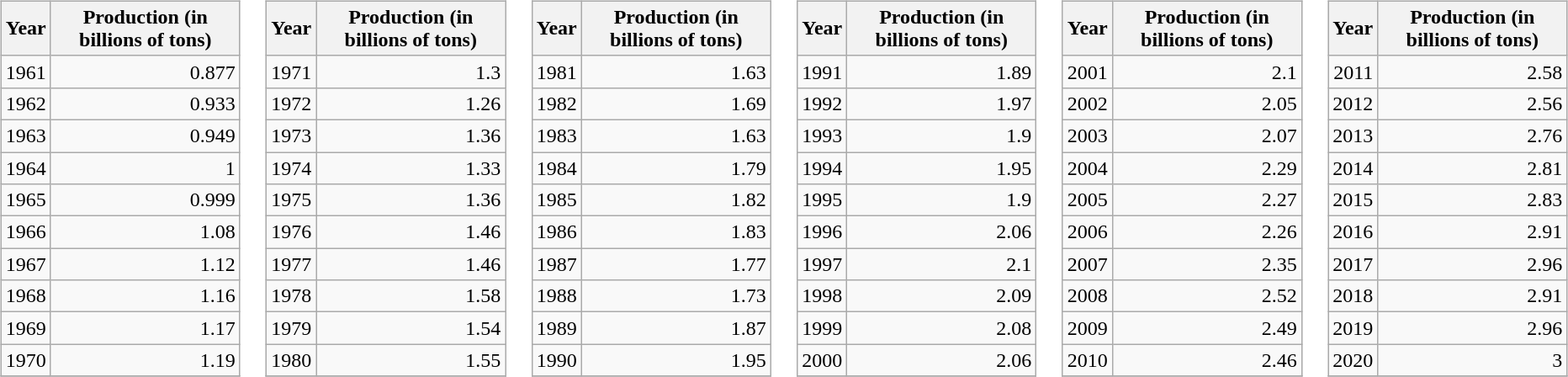<table>
<tr>
<td valign="top"><br><table class="wikitable" style="text-align:right;">
<tr>
<th>Year</th>
<th>Production (in billions of tons)</th>
</tr>
<tr>
<td>1961</td>
<td>0.877</td>
</tr>
<tr>
<td>1962</td>
<td>0.933</td>
</tr>
<tr>
<td>1963</td>
<td>0.949</td>
</tr>
<tr>
<td>1964</td>
<td>1</td>
</tr>
<tr>
<td>1965</td>
<td>0.999</td>
</tr>
<tr>
<td>1966</td>
<td>1.08</td>
</tr>
<tr>
<td>1967</td>
<td>1.12</td>
</tr>
<tr>
<td>1968</td>
<td>1.16</td>
</tr>
<tr>
<td>1969</td>
<td>1.17</td>
</tr>
<tr>
<td>1970</td>
<td>1.19</td>
</tr>
<tr>
</tr>
</table>
</td>
<td valign="top"><br><table class="wikitable" style="text-align:right;">
<tr>
<th>Year</th>
<th>Production (in billions of tons)</th>
</tr>
<tr>
<td>1971</td>
<td>1.3</td>
</tr>
<tr>
<td>1972</td>
<td>1.26</td>
</tr>
<tr>
<td>1973</td>
<td>1.36</td>
</tr>
<tr>
<td>1974</td>
<td>1.33</td>
</tr>
<tr>
<td>1975</td>
<td>1.36</td>
</tr>
<tr>
<td>1976</td>
<td>1.46</td>
</tr>
<tr>
<td>1977</td>
<td>1.46</td>
</tr>
<tr>
<td>1978</td>
<td>1.58</td>
</tr>
<tr>
<td>1979</td>
<td>1.54</td>
</tr>
<tr>
<td>1980</td>
<td>1.55</td>
</tr>
<tr>
</tr>
</table>
</td>
<td valign="top"><br><table class="wikitable" style="text-align:right;">
<tr>
<th>Year</th>
<th>Production (in billions of tons)</th>
</tr>
<tr>
<td>1981</td>
<td>1.63</td>
</tr>
<tr>
<td>1982</td>
<td>1.69</td>
</tr>
<tr>
<td>1983</td>
<td>1.63</td>
</tr>
<tr>
<td>1984</td>
<td>1.79</td>
</tr>
<tr>
<td>1985</td>
<td>1.82</td>
</tr>
<tr>
<td>1986</td>
<td>1.83</td>
</tr>
<tr>
<td>1987</td>
<td>1.77</td>
</tr>
<tr>
<td>1988</td>
<td>1.73</td>
</tr>
<tr>
<td>1989</td>
<td>1.87</td>
</tr>
<tr>
<td>1990</td>
<td>1.95</td>
</tr>
<tr>
</tr>
</table>
</td>
<td valign="top"><br><table class="wikitable" style="text-align:right;">
<tr>
<th>Year</th>
<th>Production (in billions of tons)</th>
</tr>
<tr>
<td>1991</td>
<td>1.89</td>
</tr>
<tr>
<td>1992</td>
<td>1.97</td>
</tr>
<tr>
<td>1993</td>
<td>1.9</td>
</tr>
<tr>
<td>1994</td>
<td>1.95</td>
</tr>
<tr>
<td>1995</td>
<td>1.9</td>
</tr>
<tr>
<td>1996</td>
<td>2.06</td>
</tr>
<tr>
<td>1997</td>
<td>2.1</td>
</tr>
<tr>
<td>1998</td>
<td>2.09</td>
</tr>
<tr>
<td>1999</td>
<td>2.08</td>
</tr>
<tr>
<td>2000</td>
<td>2.06</td>
</tr>
<tr>
</tr>
</table>
</td>
<td valign="top"><br><table class="wikitable" style="text-align:right;">
<tr>
<th>Year</th>
<th>Production (in billions of tons)</th>
</tr>
<tr>
<td>2001</td>
<td>2.1</td>
</tr>
<tr>
<td>2002</td>
<td>2.05</td>
</tr>
<tr>
<td>2003</td>
<td>2.07</td>
</tr>
<tr>
<td>2004</td>
<td>2.29</td>
</tr>
<tr>
<td>2005</td>
<td>2.27</td>
</tr>
<tr>
<td>2006</td>
<td>2.26</td>
</tr>
<tr>
<td>2007</td>
<td>2.35</td>
</tr>
<tr>
<td>2008</td>
<td>2.52</td>
</tr>
<tr>
<td>2009</td>
<td>2.49</td>
</tr>
<tr>
<td>2010</td>
<td>2.46</td>
</tr>
<tr>
</tr>
</table>
</td>
<td valign="top"><br><table class="wikitable" style="text-align:right;">
<tr>
<th>Year</th>
<th>Production (in billions of tons)</th>
</tr>
<tr>
<td>2011</td>
<td>2.58</td>
</tr>
<tr>
<td>2012</td>
<td>2.56</td>
</tr>
<tr>
<td>2013</td>
<td>2.76</td>
</tr>
<tr>
<td>2014</td>
<td>2.81</td>
</tr>
<tr>
<td>2015</td>
<td>2.83</td>
</tr>
<tr>
<td>2016</td>
<td>2.91</td>
</tr>
<tr>
<td>2017</td>
<td>2.96</td>
</tr>
<tr>
<td>2018</td>
<td>2.91</td>
</tr>
<tr>
<td>2019</td>
<td>2.96</td>
</tr>
<tr>
<td>2020</td>
<td>3</td>
</tr>
<tr>
</tr>
</table>
</td>
</tr>
</table>
